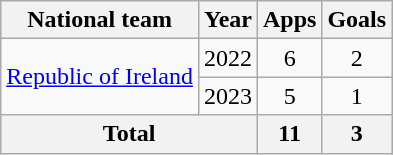<table class="sortable wikitable" style="text-align:center">
<tr>
<th scope="col">National team</th>
<th scope="col">Year</th>
<th !scope="col">Apps</th>
<th !scope="col">Goals</th>
</tr>
<tr>
<td rowspan="2"><a href='#'>Republic of Ireland</a></td>
<td scope="row">2022</td>
<td>6</td>
<td>2</td>
</tr>
<tr>
<td scope="row">2023</td>
<td>5</td>
<td>1</td>
</tr>
<tr>
<th colspan="2">Total</th>
<th>11</th>
<th>3</th>
</tr>
</table>
